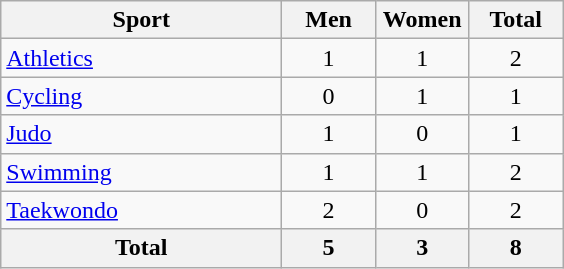<table class="wikitable sortable" style="text-align:center;">
<tr>
<th width=180>Sport</th>
<th width=55>Men</th>
<th width=55>Women</th>
<th width=55>Total</th>
</tr>
<tr>
<td align=left><a href='#'>Athletics</a></td>
<td>1</td>
<td>1</td>
<td>2</td>
</tr>
<tr>
<td align=left><a href='#'>Cycling</a></td>
<td>0</td>
<td>1</td>
<td>1</td>
</tr>
<tr>
<td align=left><a href='#'>Judo</a></td>
<td>1</td>
<td>0</td>
<td>1</td>
</tr>
<tr>
<td align=left><a href='#'>Swimming</a></td>
<td>1</td>
<td>1</td>
<td>2</td>
</tr>
<tr>
<td align=left><a href='#'>Taekwondo</a></td>
<td>2</td>
<td>0</td>
<td>2</td>
</tr>
<tr>
<th>Total</th>
<th>5</th>
<th>3</th>
<th>8</th>
</tr>
</table>
